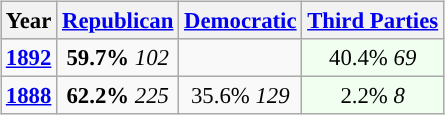<table class="wikitable" style="float:right; font-size:95%;">
<tr bgcolor=lightgrey>
<th>Year</th>
<th><a href='#'>Republican</a></th>
<th><a href='#'>Democratic</a></th>
<th><a href='#'>Third Parties</a></th>
</tr>
<tr>
<td style="text-align:center; "><strong><a href='#'>1892</a></strong></td>
<td style="text-align:center; "><strong>59.7%</strong> <em>102</em></td>
<td></td>
<td style="text-align:center; background:honeyDew;">40.4% <em>69</em></td>
</tr>
<tr>
<td style="text-align:center; "><strong><a href='#'>1888</a></strong></td>
<td style="text-align:center; "><strong>62.2%</strong> <em>225</em></td>
<td style="text-align:center; ">35.6% <em>129</em></td>
<td style="text-align:center; background:honeyDew;">2.2% <em>8</em></td>
</tr>
</table>
